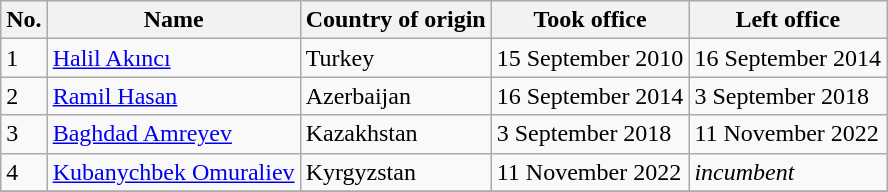<table class="wikitable">
<tr>
<th>No.</th>
<th>Name</th>
<th>Country of origin</th>
<th>Took office</th>
<th>Left office</th>
</tr>
<tr>
<td>1</td>
<td><a href='#'>Halil Akıncı</a></td>
<td>Turkey</td>
<td>15 September 2010</td>
<td>16 September 2014</td>
</tr>
<tr>
<td>2</td>
<td><a href='#'>Ramil Hasan</a></td>
<td>Azerbaijan</td>
<td>16 September 2014</td>
<td>3 September 2018</td>
</tr>
<tr>
<td>3</td>
<td><a href='#'>Baghdad Amreyev</a></td>
<td>Kazakhstan</td>
<td>3 September 2018</td>
<td>11 November 2022</td>
</tr>
<tr>
<td>4</td>
<td><a href='#'>Kubanychbek Omuraliev</a></td>
<td>Kyrgyzstan</td>
<td>11 November 2022</td>
<td><em>incumbent</em></td>
</tr>
<tr>
</tr>
</table>
